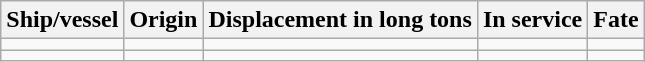<table class="wikitable">
<tr>
<th scope="col">Ship/vessel</th>
<th scope="col">Origin</th>
<th scope="col">Displacement in long tons</th>
<th scope="col">In service</th>
<th scope="col">Fate</th>
</tr>
<tr>
<td></td>
<td></td>
<td></td>
<td></td>
<td></td>
</tr>
<tr>
<td></td>
<td></td>
<td></td>
<td></td>
<td></td>
</tr>
</table>
